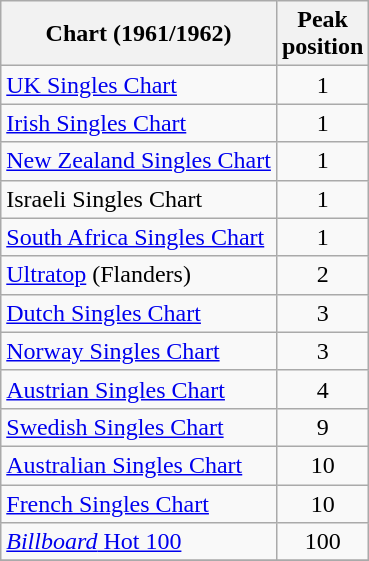<table class="wikitable sortable">
<tr>
<th align="left">Chart (1961/1962)</th>
<th align="center">Peak<br>position</th>
</tr>
<tr>
<td align="left"><a href='#'>UK Singles Chart</a></td>
<td align="center">1</td>
</tr>
<tr>
<td align="left"><a href='#'>Irish Singles Chart</a></td>
<td align="center">1</td>
</tr>
<tr>
<td align="left"><a href='#'>New Zealand Singles Chart</a></td>
<td align="center">1</td>
</tr>
<tr>
<td align="left">Israeli Singles Chart</td>
<td align="center">1</td>
</tr>
<tr>
<td align="left"><a href='#'>South Africa Singles Chart</a></td>
<td align="center">1</td>
</tr>
<tr>
<td align="left"><a href='#'>Ultratop</a> (Flanders)</td>
<td align="center">2</td>
</tr>
<tr>
<td align="left"><a href='#'>Dutch Singles Chart</a></td>
<td align="center">3</td>
</tr>
<tr>
<td align="left"><a href='#'>Norway Singles Chart</a></td>
<td align="center">3</td>
</tr>
<tr>
<td align="left"><a href='#'>Austrian Singles Chart</a></td>
<td align="center">4</td>
</tr>
<tr>
<td align="left"><a href='#'>Swedish Singles Chart</a></td>
<td align="center">9</td>
</tr>
<tr>
<td align="left"><a href='#'>Australian Singles Chart</a></td>
<td align="center">10</td>
</tr>
<tr>
<td align="left"><a href='#'>French Singles Chart</a></td>
<td align="center">10</td>
</tr>
<tr>
<td align="left"><a href='#'><em>Billboard</em> Hot 100</a></td>
<td align="center">100</td>
</tr>
<tr>
</tr>
</table>
